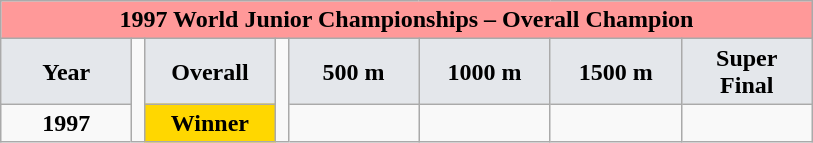<table class="wikitable collapsible collapsed" style="font-size: 100%; text-align: center">
<tr>
<th colspan="19" style="background:#ff9999; width:400px;"><span>1997 World Junior Championships – Overall Champion</span></th>
</tr>
<tr>
<th style="background:#e4e7eb; width:80px;">Year</th>
<td width=1px rowspan=2 style="border-top:none;border-bottom:none;"></td>
<th style="background:#e4e7eb; width:80px;">Overall</th>
<td width=1px rowspan=2 style="border-top:none;border-bottom:none;"></td>
<th style="background:#e4e7eb; width:80px;">500 m</th>
<th style="background:#e4e7eb; width:80px;">1000 m</th>
<th style="background:#e4e7eb; width:80px;">1500 m</th>
<th style="background:#e4e7eb; width:80px;">Super Final</th>
</tr>
<tr align=center>
<td><strong>1997</strong></td>
<td style="background:gold;"><strong>Winner</strong></td>
<td></td>
<td></td>
<td></td>
<td></td>
</tr>
</table>
